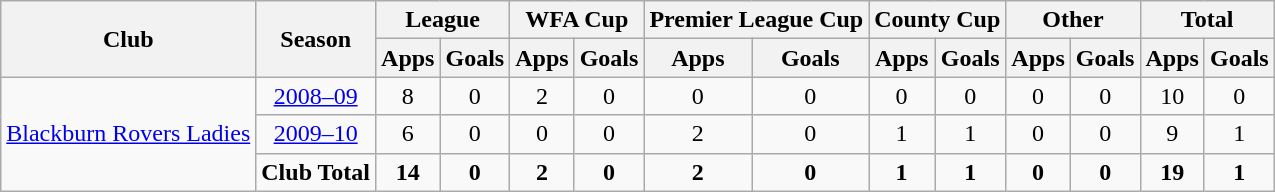<table class="wikitable" border="1" style="text-align: center;">
<tr>
<th rowspan="2">Club</th>
<th rowspan="2">Season</th>
<th colspan="2">League</th>
<th colspan="2">WFA Cup</th>
<th colspan="2">Premier League Cup</th>
<th colspan="2">County Cup</th>
<th colspan="2">Other</th>
<th colspan="2">Total</th>
</tr>
<tr>
<th>Apps</th>
<th>Goals</th>
<th>Apps</th>
<th>Goals</th>
<th>Apps</th>
<th>Goals</th>
<th>Apps</th>
<th>Goals</th>
<th>Apps</th>
<th>Goals</th>
<th>Apps</th>
<th>Goals</th>
</tr>
<tr>
<td rowspan="3" valign="center"><a href='#'>Blackburn Rovers Ladies</a></td>
<td><a href='#'>2008–09</a></td>
<td>8</td>
<td>0</td>
<td>2</td>
<td>0</td>
<td>0</td>
<td>0</td>
<td>0</td>
<td>0</td>
<td>0</td>
<td>0</td>
<td>10</td>
<td>0</td>
</tr>
<tr>
<td><a href='#'>2009–10</a></td>
<td>6</td>
<td>0</td>
<td>0</td>
<td>0</td>
<td>2</td>
<td>0</td>
<td>1</td>
<td>1</td>
<td>0</td>
<td>0</td>
<td>9</td>
<td>1</td>
</tr>
<tr>
<td><strong>Club Total</strong></td>
<td><strong>14</strong></td>
<td><strong>0</strong></td>
<td><strong>2</strong></td>
<td><strong>0</strong></td>
<td><strong>2</strong></td>
<td><strong>0</strong></td>
<td><strong>1</strong></td>
<td><strong>1</strong></td>
<td><strong>0</strong></td>
<td><strong>0</strong></td>
<td><strong>19</strong></td>
<td><strong>1</strong></td>
</tr>
</table>
